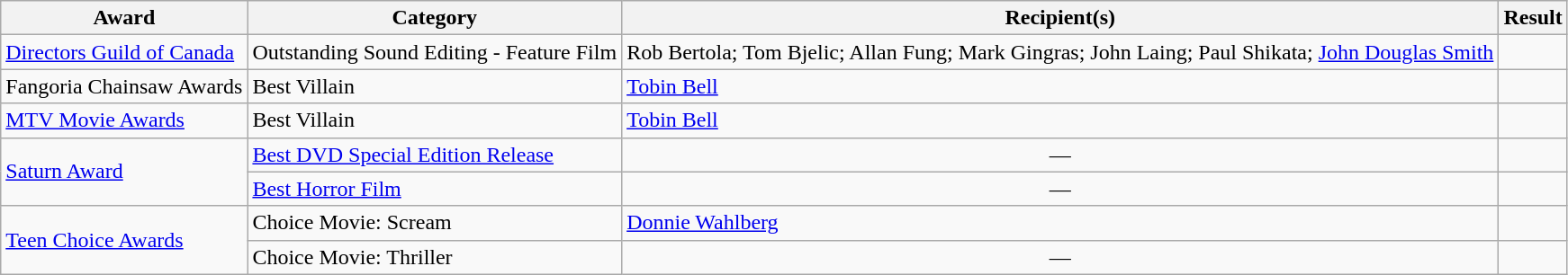<table class="wikitable">
<tr>
<th>Award</th>
<th>Category</th>
<th>Recipient(s)</th>
<th>Result</th>
</tr>
<tr>
<td><a href='#'>Directors Guild of Canada</a></td>
<td>Outstanding Sound Editing - Feature Film</td>
<td>Rob Bertola; Tom Bjelic; Allan Fung; Mark Gingras; John Laing; Paul Shikata; <a href='#'>John Douglas Smith</a></td>
<td></td>
</tr>
<tr>
<td>Fangoria Chainsaw Awards</td>
<td>Best Villain</td>
<td><a href='#'>Tobin Bell</a></td>
<td></td>
</tr>
<tr>
<td><a href='#'>MTV Movie Awards</a></td>
<td>Best Villain</td>
<td><a href='#'>Tobin Bell</a></td>
<td></td>
</tr>
<tr>
<td rowspan=2><a href='#'>Saturn Award</a></td>
<td><a href='#'>Best DVD Special Edition Release</a></td>
<td style="text-align:center;">—</td>
<td></td>
</tr>
<tr>
<td><a href='#'>Best Horror Film</a></td>
<td style="text-align:center;">—</td>
<td></td>
</tr>
<tr>
<td rowspan=2><a href='#'>Teen Choice Awards</a></td>
<td>Choice Movie: Scream</td>
<td><a href='#'>Donnie Wahlberg</a></td>
<td></td>
</tr>
<tr>
<td>Choice Movie: Thriller</td>
<td style="text-align:center;">—</td>
<td></td>
</tr>
</table>
